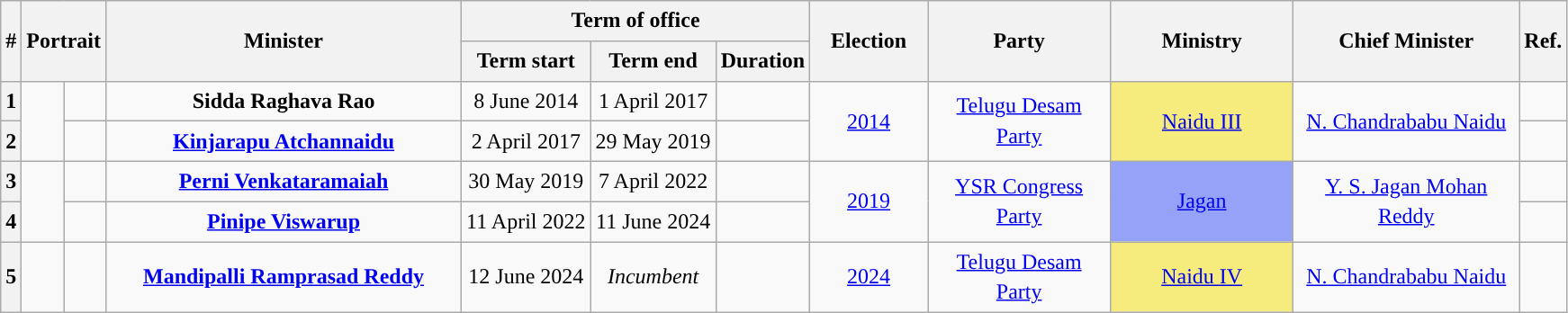<table class="wikitable" style="line-height:1.4em; text-align:center">
<tr>
<th rowspan=2>#</th>
<th rowspan=2 colspan="2">Portrait</th>
<th rowspan=2 style="width:16em">Minister<br></th>
<th colspan="3">Term of office</th>
<th rowspan=2 style="width:5em">Election<br></th>
<th rowspan=2 style="width:8em">Party</th>
<th rowspan=2 style="width:8em">Ministry</th>
<th rowspan=2 style="width:10em">Chief Minister</th>
<th rowspan=2>Ref.</th>
</tr>
<tr>
<th>Term start</th>
<th>Term end</th>
<th>Duration</th>
</tr>
<tr>
<th>1</th>
<td rowspan=2></td>
<td></td>
<td><strong>Sidda Raghava Rao</strong><br></td>
<td>8 June 2014</td>
<td>1 April 2017</td>
<td><strong></strong></td>
<td rowspan=2><a href='#'>2014</a><br></td>
<td rowspan=2><a href='#'>Telugu Desam Party</a></td>
<td rowspan=2 bgcolor="#F5EC7D"><a href='#'>Naidu III</a></td>
<td rowspan=2><a href='#'>N. Chandrababu Naidu</a></td>
<td></td>
</tr>
<tr>
<th>2</th>
<td></td>
<td><strong><a href='#'>Kinjarapu Atchannaidu</a></strong><br></td>
<td>2 April 2017</td>
<td>29 May 2019</td>
<td><strong></strong></td>
<td></td>
</tr>
<tr>
<th>3</th>
<td rowspan=2></td>
<td></td>
<td><strong><a href='#'>Perni Venkataramaiah</a></strong><br></td>
<td>30 May 2019</td>
<td>7 April 2022</td>
<td><strong></strong></td>
<td rowspan=2><a href='#'>2019</a><br></td>
<td rowspan="2"><a href='#'>YSR Congress Party</a></td>
<td rowspan=2 bgcolor="#94A2F7"><a href='#'>Jagan</a></td>
<td rowspan="2"><a href='#'>Y. S. Jagan Mohan Reddy</a></td>
<td></td>
</tr>
<tr>
<th>4</th>
<td></td>
<td><strong><a href='#'>Pinipe Viswarup</a></strong><br></td>
<td>11 April 2022</td>
<td>11 June 2024</td>
<td><strong></strong></td>
<td></td>
</tr>
<tr>
<th>5</th>
<td></td>
<td></td>
<td><strong><a href='#'>Mandipalli Ramprasad Reddy</a></strong><br></td>
<td>12 June 2024</td>
<td><em>Incumbent</em></td>
<td><strong></strong></td>
<td><a href='#'>2024</a><br></td>
<td><a href='#'>Telugu Desam Party</a></td>
<td bgcolor="#F5EC7D"><a href='#'>Naidu IV</a></td>
<td><a href='#'>N. Chandrababu Naidu</a></td>
<td></td>
</tr>
</table>
